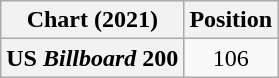<table class="wikitable plainrowheaders" style="text-align:center">
<tr>
<th scope="col">Chart (2021)</th>
<th scope="col">Position</th>
</tr>
<tr>
<th scope="row">US <em>Billboard</em> 200</th>
<td>106</td>
</tr>
</table>
